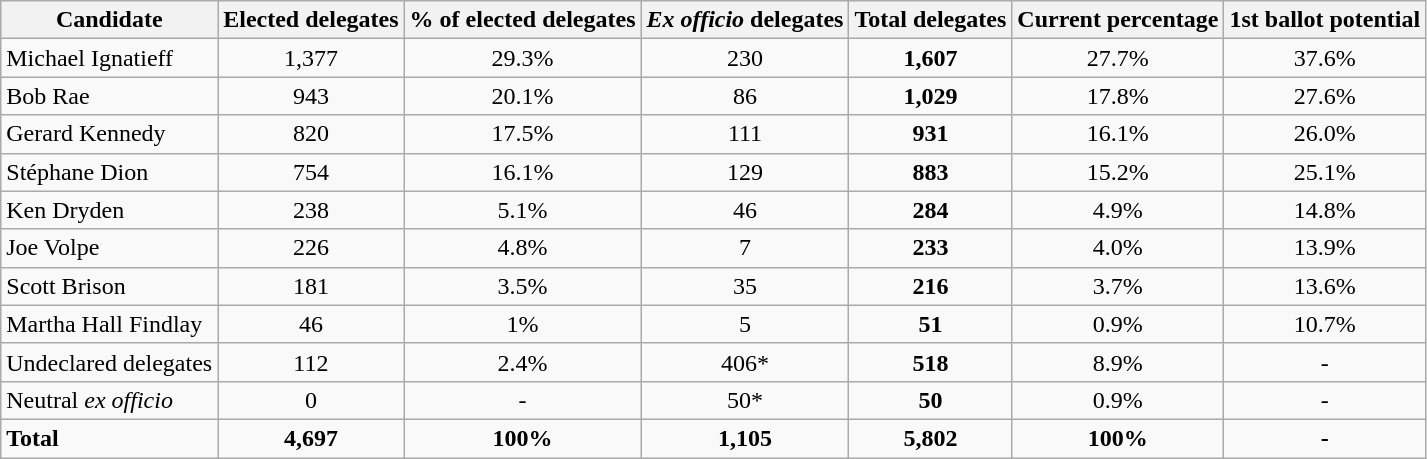<table class="wikitable">
<tr>
<th>Candidate</th>
<th>Elected delegates</th>
<th>% of elected delegates</th>
<th><em>Ex officio</em> delegates</th>
<th>Total delegates</th>
<th>Current percentage</th>
<th>1st ballot potential</th>
</tr>
<tr>
<td>Michael Ignatieff</td>
<td style="text-align:center;">1,377</td>
<td style="text-align:center;">29.3%</td>
<td style="text-align:center;">230</td>
<td style="text-align:center;"><strong>1,607</strong></td>
<td style="text-align:center;">27.7%</td>
<td style="text-align:center;">37.6%</td>
</tr>
<tr>
<td>Bob Rae</td>
<td style="text-align:center;">943</td>
<td style="text-align:center;">20.1%</td>
<td style="text-align:center;">86</td>
<td style="text-align:center;"><strong>1,029</strong></td>
<td style="text-align:center;">17.8%</td>
<td style="text-align:center;">27.6%</td>
</tr>
<tr>
<td>Gerard Kennedy</td>
<td style="text-align:center;">820</td>
<td style="text-align:center;">17.5%</td>
<td style="text-align:center;">111</td>
<td style="text-align:center;"><strong>931</strong></td>
<td style="text-align:center;">16.1%</td>
<td style="text-align:center;">26.0%</td>
</tr>
<tr>
<td>Stéphane Dion</td>
<td style="text-align:center;">754</td>
<td style="text-align:center;">16.1%</td>
<td style="text-align:center;">129</td>
<td style="text-align:center;"><strong>883</strong></td>
<td style="text-align:center;">15.2%</td>
<td style="text-align:center;">25.1%</td>
</tr>
<tr>
<td>Ken Dryden</td>
<td style="text-align:center;">238</td>
<td style="text-align:center;">5.1%</td>
<td style="text-align:center;">46</td>
<td style="text-align:center;"><strong>284</strong></td>
<td style="text-align:center;">4.9%</td>
<td style="text-align:center;">14.8%</td>
</tr>
<tr>
<td>Joe Volpe</td>
<td style="text-align:center;">226</td>
<td style="text-align:center;">4.8%</td>
<td style="text-align:center;">7</td>
<td style="text-align:center;"><strong>233</strong></td>
<td style="text-align:center;">4.0%</td>
<td style="text-align:center;">13.9%</td>
</tr>
<tr>
<td>Scott Brison</td>
<td style="text-align:center;">181</td>
<td style="text-align:center;">3.5%</td>
<td style="text-align:center;">35</td>
<td style="text-align:center;"><strong>216</strong></td>
<td style="text-align:center;">3.7%</td>
<td style="text-align:center;">13.6%</td>
</tr>
<tr>
<td>Martha Hall Findlay</td>
<td style="text-align:center;">46</td>
<td style="text-align:center;">1%</td>
<td style="text-align:center;">5</td>
<td style="text-align:center;"><strong>51</strong></td>
<td style="text-align:center;">0.9%</td>
<td style="text-align:center;">10.7%</td>
</tr>
<tr>
<td>Undeclared delegates</td>
<td style="text-align:center;">112</td>
<td style="text-align:center;">2.4%</td>
<td style="text-align:center;">406*</td>
<td style="text-align:center;"><strong>518</strong></td>
<td style="text-align:center;">8.9%</td>
<td style="text-align:center;">-</td>
</tr>
<tr>
<td>Neutral <em>ex officio</em></td>
<td style="text-align:center;">0</td>
<td style="text-align:center;">-</td>
<td style="text-align:center;">50*</td>
<td style="text-align:center;"><strong>50</strong></td>
<td style="text-align:center;">0.9%</td>
<td style="text-align:center;">-</td>
</tr>
<tr>
<td><strong>Total</strong></td>
<td style="text-align:center;"><strong>4,697</strong></td>
<td style="text-align:center;"><strong>100%</strong></td>
<td style="text-align:center;"><strong>1,105</strong></td>
<td style="text-align:center;"><strong>5,802</strong></td>
<td style="text-align:center;"><strong>100%</strong></td>
<td style="text-align:center;"><strong>-</strong></td>
</tr>
</table>
